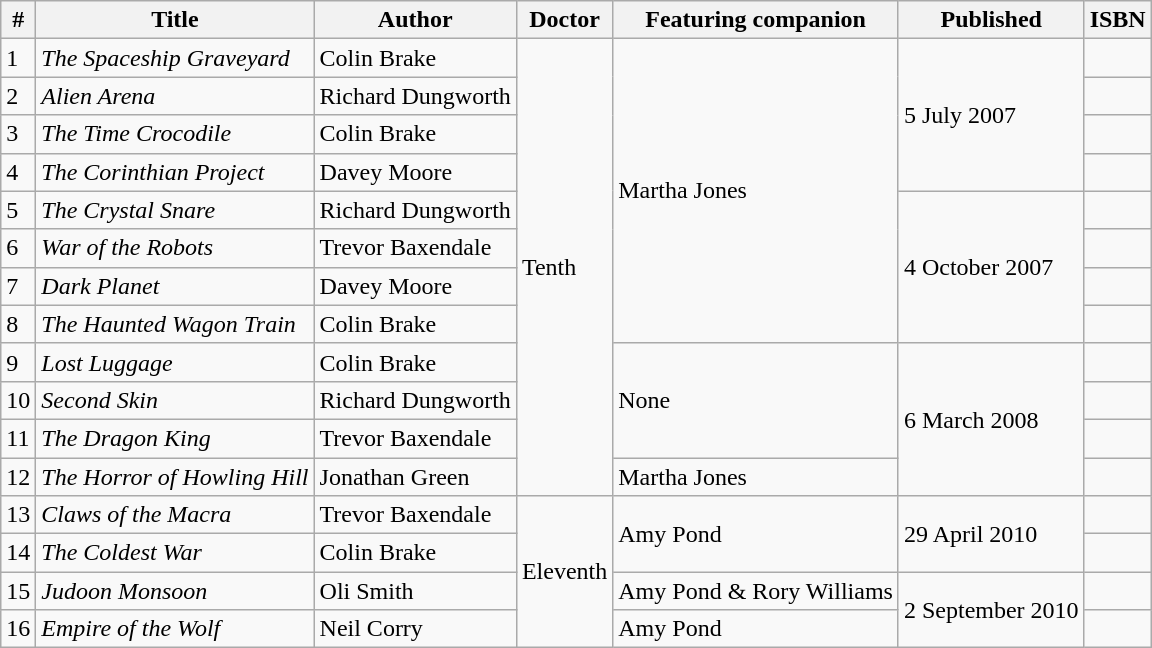<table class="wikitable">
<tr>
<th>#</th>
<th>Title</th>
<th>Author</th>
<th>Doctor</th>
<th>Featuring companion</th>
<th>Published</th>
<th>ISBN</th>
</tr>
<tr>
<td>1</td>
<td><em>The Spaceship Graveyard</em></td>
<td>Colin Brake</td>
<td rowspan="12">Tenth</td>
<td rowspan="8">Martha Jones</td>
<td rowspan="4">5 July 2007</td>
<td></td>
</tr>
<tr>
<td>2</td>
<td><em>Alien Arena</em></td>
<td>Richard Dungworth</td>
<td></td>
</tr>
<tr>
<td>3</td>
<td><em>The Time Crocodile</em></td>
<td>Colin Brake</td>
<td></td>
</tr>
<tr>
<td>4</td>
<td><em>The Corinthian Project</em></td>
<td>Davey Moore</td>
<td></td>
</tr>
<tr>
<td>5</td>
<td><em>The Crystal Snare</em></td>
<td>Richard Dungworth</td>
<td rowspan="4">4 October 2007</td>
<td></td>
</tr>
<tr>
<td>6</td>
<td><em>War of the Robots</em></td>
<td>Trevor Baxendale</td>
<td></td>
</tr>
<tr>
<td>7</td>
<td><em>Dark Planet</em></td>
<td>Davey Moore</td>
<td></td>
</tr>
<tr>
<td>8</td>
<td><em>The Haunted Wagon Train</em></td>
<td>Colin Brake</td>
<td></td>
</tr>
<tr>
<td>9</td>
<td><em>Lost Luggage</em></td>
<td>Colin Brake</td>
<td rowspan="3">None</td>
<td rowspan="4">6 March 2008</td>
<td></td>
</tr>
<tr>
<td>10</td>
<td><em>Second Skin</em></td>
<td>Richard Dungworth</td>
<td></td>
</tr>
<tr>
<td>11</td>
<td><em>The Dragon King</em></td>
<td>Trevor Baxendale</td>
<td></td>
</tr>
<tr>
<td>12</td>
<td><em>The Horror of Howling Hill</em></td>
<td>Jonathan Green</td>
<td>Martha Jones</td>
<td></td>
</tr>
<tr>
<td>13</td>
<td><em>Claws of the Macra</em></td>
<td>Trevor Baxendale</td>
<td rowspan="4">Eleventh</td>
<td rowspan="2">Amy Pond</td>
<td rowspan="2">29 April 2010</td>
<td></td>
</tr>
<tr>
<td>14</td>
<td><em>The Coldest War</em></td>
<td>Colin Brake</td>
<td></td>
</tr>
<tr>
<td>15</td>
<td><em>Judoon Monsoon</em></td>
<td>Oli Smith</td>
<td>Amy Pond & Rory Williams</td>
<td rowspan="2">2 September 2010</td>
<td></td>
</tr>
<tr>
<td>16</td>
<td><em>Empire of the Wolf</em></td>
<td>Neil Corry</td>
<td>Amy Pond</td>
<td></td>
</tr>
</table>
